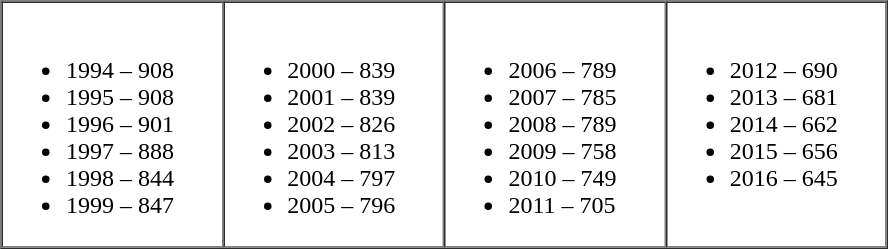<table border="1" cellpadding="2" cellspacing="0">
<tr>
<td valign="top" width="20%"><br><ul><li>1994 – 908</li><li>1995 – 908</li><li>1996 – 901</li><li>1997 – 888</li><li>1998 – 844</li><li>1999 – 847</li></ul></td>
<td valign="top" width="20%"><br><ul><li>2000 – 839</li><li>2001 – 839</li><li>2002 – 826</li><li>2003 – 813</li><li>2004 – 797</li><li>2005 – 796</li></ul></td>
<td valign="top" width="20%"><br><ul><li>2006 – 789</li><li>2007 – 785</li><li>2008 – 789</li><li>2009 – 758</li><li>2010 – 749</li><li>2011 – 705</li></ul></td>
<td valign="top" width="20%"><br><ul><li>2012 – 690</li><li>2013 – 681</li><li>2014 – 662</li><li>2015 – 656</li><li>2016 – 645</li></ul></td>
</tr>
</table>
